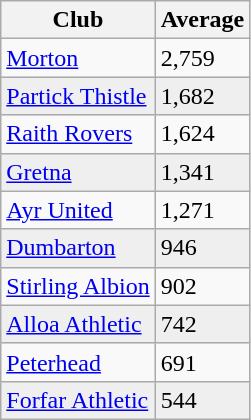<table class="wikitable">
<tr>
<th>Club</th>
<th>Average</th>
</tr>
<tr>
<td><a href='#'>Morton</a></td>
<td>2,759</td>
</tr>
<tr bgcolor="#EFEFEF">
<td><a href='#'>Partick Thistle</a></td>
<td>1,682</td>
</tr>
<tr>
<td><a href='#'>Raith Rovers</a></td>
<td>1,624</td>
</tr>
<tr bgcolor="#EFEFEF">
<td><a href='#'>Gretna</a></td>
<td>1,341</td>
</tr>
<tr>
<td><a href='#'>Ayr United</a></td>
<td>1,271</td>
</tr>
<tr bgcolor="#EFEFEF">
<td><a href='#'>Dumbarton</a></td>
<td>946</td>
</tr>
<tr>
<td><a href='#'>Stirling Albion</a></td>
<td>902</td>
</tr>
<tr bgcolor="#EFEFEF">
<td><a href='#'>Alloa Athletic</a></td>
<td>742</td>
</tr>
<tr>
<td><a href='#'>Peterhead</a></td>
<td>691</td>
</tr>
<tr bgcolor="#EFEFEF">
<td><a href='#'>Forfar Athletic</a></td>
<td>544</td>
</tr>
</table>
